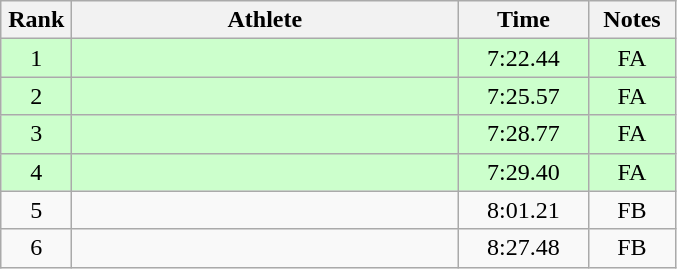<table class=wikitable style="text-align:center">
<tr>
<th width=40>Rank</th>
<th width=250>Athlete</th>
<th width=80>Time</th>
<th width=50>Notes</th>
</tr>
<tr bgcolor="ccffcc">
<td>1</td>
<td align=left></td>
<td>7:22.44</td>
<td>FA</td>
</tr>
<tr bgcolor="ccffcc">
<td>2</td>
<td align=left></td>
<td>7:25.57</td>
<td>FA</td>
</tr>
<tr bgcolor="ccffcc">
<td>3</td>
<td align=left></td>
<td>7:28.77</td>
<td>FA</td>
</tr>
<tr bgcolor="ccffcc">
<td>4</td>
<td align=left></td>
<td>7:29.40</td>
<td>FA</td>
</tr>
<tr>
<td>5</td>
<td align=left></td>
<td>8:01.21</td>
<td>FB</td>
</tr>
<tr>
<td>6</td>
<td align=left></td>
<td>8:27.48</td>
<td>FB</td>
</tr>
</table>
